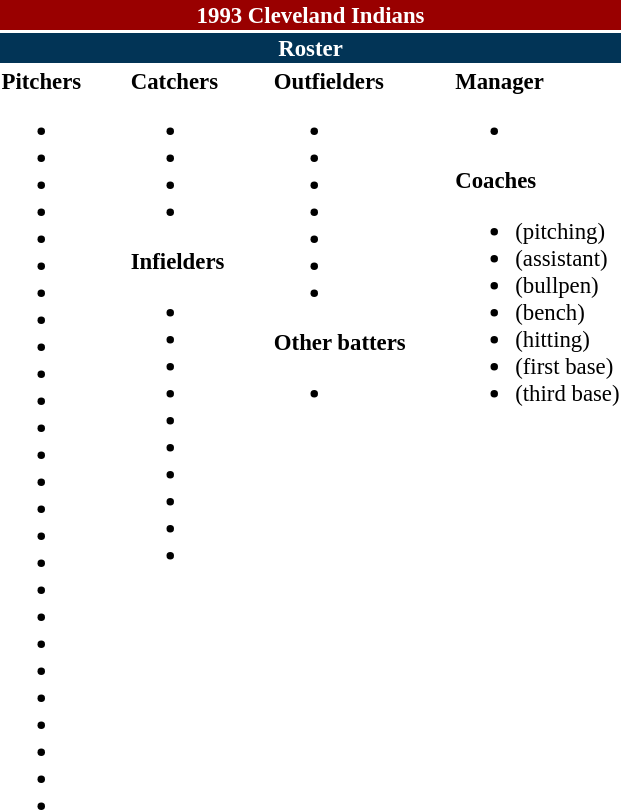<table class="toccolours" style="font-size: 95%;">
<tr>
<th colspan="10" style="background-color: #990000; color: white; text-align: center;">1993 Cleveland Indians</th>
</tr>
<tr>
<td colspan="10" style="background-color: #023456; color: #FFFFFF; text-align: center;"><strong>Roster</strong></td>
</tr>
<tr>
<td valign="top"><strong>Pitchers</strong><br><ul><li></li><li></li><li></li><li></li><li></li><li></li><li></li><li></li><li></li><li></li><li></li><li></li><li></li><li></li><li></li><li></li><li></li><li></li><li></li><li></li><li></li><li></li><li></li><li></li><li></li><li></li></ul></td>
<td width="25px"></td>
<td valign="top"><strong>Catchers</strong><br><ul><li></li><li></li><li></li><li></li></ul><strong>Infielders</strong><ul><li></li><li></li><li></li><li></li><li></li><li></li><li></li><li></li><li></li><li></li></ul></td>
<td width="25px"></td>
<td valign="top"><strong>Outfielders</strong><br><ul><li></li><li></li><li></li><li></li><li></li><li></li><li></li></ul><strong>Other batters</strong><ul><li></li></ul></td>
<td width="25px"></td>
<td valign="top"><strong>Manager</strong><br><ul><li></li></ul><strong>Coaches</strong><ul><li> (pitching)</li><li> (assistant)</li><li> (bullpen)</li><li> (bench)</li><li> (hitting)</li><li> (first base)</li><li> (third base)</li></ul></td>
</tr>
</table>
